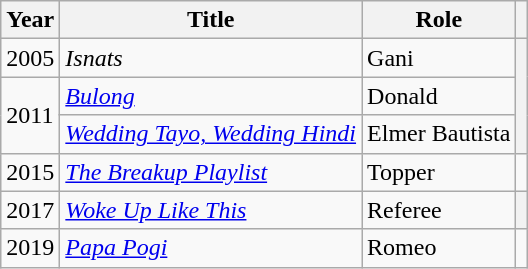<table class="wikitable plainrowheaders sortable">
<tr>
<th scope="col">Year</th>
<th scope="col">Title</th>
<th scope="col">Role</th>
<th scope="col" class="unsortable"></th>
</tr>
<tr>
<td>2005</td>
<td><em>Isnats</em></td>
<td>Gani</td>
<th rowspan="3"></th>
</tr>
<tr>
<td rowspan="2">2011</td>
<td><em><a href='#'>Bulong</a></em></td>
<td>Donald</td>
</tr>
<tr>
<td><em><a href='#'>Wedding Tayo, Wedding Hindi</a></em></td>
<td>Elmer Bautista</td>
</tr>
<tr>
<td>2015</td>
<td><em><a href='#'>The Breakup Playlist</a></em></td>
<td>Topper</td>
<td style="text-align: center;"></td>
</tr>
<tr>
<td>2017</td>
<td><em><a href='#'>Woke Up Like This</a></em></td>
<td>Referee</td>
<th></th>
</tr>
<tr>
<td>2019</td>
<td><em><a href='#'>Papa Pogi</a></em></td>
<td>Romeo</td>
<td style="text-align: center;"></td>
</tr>
</table>
